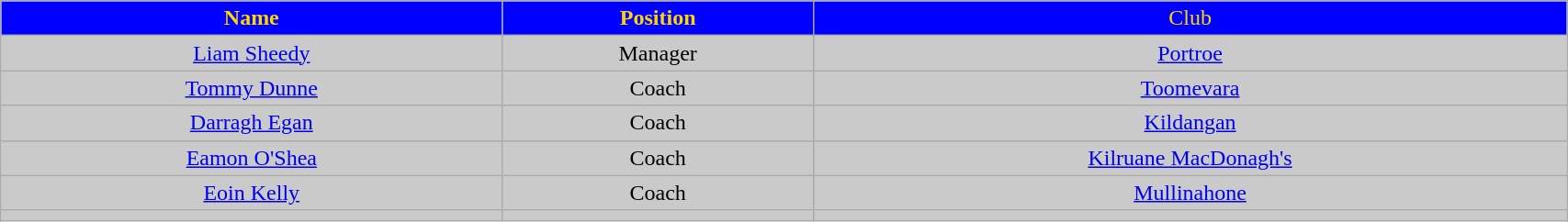<table class="wikitable" style="width:90%;">
<tr style="text-align:center;background:blue;color:gold;">
<td><strong>Name</strong></td>
<td><strong>Position</strong></td>
<td>Club</td>
</tr>
<tr style="background:#cacaca;">
<td align=center><a href='#'>Liam Sheedy</a></td>
<td align=center>Manager</td>
<td align=center><a href='#'>Portroe</a></td>
</tr>
<tr style="background:#cacaca;">
<td align=center><a href='#'>Tommy Dunne</a></td>
<td align=center>Coach</td>
<td align=center><a href='#'>Toomevara</a></td>
</tr>
<tr style="background:#cacaca;">
<td align=center><a href='#'>Darragh Egan</a></td>
<td align=center>Coach</td>
<td align=center><a href='#'>Kildangan</a></td>
</tr>
<tr style="background:#cacaca;">
<td align=center><a href='#'>Eamon O'Shea</a></td>
<td align=center>Coach</td>
<td align=center><a href='#'>Kilruane MacDonagh's</a></td>
</tr>
<tr style="background:#cacaca;">
<td align=center><a href='#'>Eoin Kelly</a></td>
<td align=center>Coach</td>
<td align=center><a href='#'>Mullinahone</a></td>
</tr>
<tr style="background:#cacaca;">
<td align=center></td>
<td align=center></td>
<td align=center></td>
</tr>
</table>
